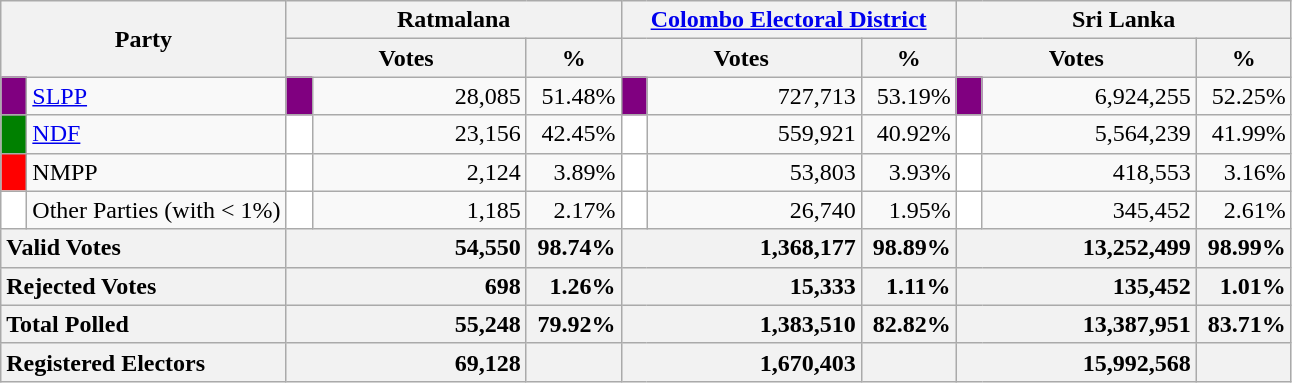<table class="wikitable">
<tr>
<th colspan="2" width="144px"rowspan="2">Party</th>
<th colspan="3" width="216px">Ratmalana</th>
<th colspan="3" width="216px"><a href='#'>Colombo Electoral District</a></th>
<th colspan="3" width="216px">Sri Lanka</th>
</tr>
<tr>
<th colspan="2" width="144px">Votes</th>
<th>%</th>
<th colspan="2" width="144px">Votes</th>
<th>%</th>
<th colspan="2" width="144px">Votes</th>
<th>%</th>
</tr>
<tr>
<td style="background-color:purple;" width="10px"></td>
<td style="text-align:left;"><a href='#'>SLPP</a></td>
<td style="background-color:purple;" width="10px"></td>
<td style="text-align:right;">28,085</td>
<td style="text-align:right;">51.48%</td>
<td style="background-color:purple;" width="10px"></td>
<td style="text-align:right;">727,713</td>
<td style="text-align:right;">53.19%</td>
<td style="background-color:purple;" width="10px"></td>
<td style="text-align:right;">6,924,255</td>
<td style="text-align:right;">52.25%</td>
</tr>
<tr>
<td style="background-color:green;" width="10px"></td>
<td style="text-align:left;"><a href='#'>NDF</a></td>
<td style="background-color:white;" width="10px"></td>
<td style="text-align:right;">23,156</td>
<td style="text-align:right;">42.45%</td>
<td style="background-color:white;" width="10px"></td>
<td style="text-align:right;">559,921</td>
<td style="text-align:right;">40.92%</td>
<td style="background-color:white;" width="10px"></td>
<td style="text-align:right;">5,564,239</td>
<td style="text-align:right;">41.99%</td>
</tr>
<tr>
<td style="background-color:red;" width="10px"></td>
<td style="text-align:left;">NMPP</td>
<td style="background-color:white;" width="10px"></td>
<td style="text-align:right;">2,124</td>
<td style="text-align:right;">3.89%</td>
<td style="background-color:white;" width="10px"></td>
<td style="text-align:right;">53,803</td>
<td style="text-align:right;">3.93%</td>
<td style="background-color:white;" width="10px"></td>
<td style="text-align:right;">418,553</td>
<td style="text-align:right;">3.16%</td>
</tr>
<tr>
<td style="background-color:white;" width="10px"></td>
<td style="text-align:left;">Other Parties (with < 1%)</td>
<td style="background-color:white;" width="10px"></td>
<td style="text-align:right;">1,185</td>
<td style="text-align:right;">2.17%</td>
<td style="background-color:white;" width="10px"></td>
<td style="text-align:right;">26,740</td>
<td style="text-align:right;">1.95%</td>
<td style="background-color:white;" width="10px"></td>
<td style="text-align:right;">345,452</td>
<td style="text-align:right;">2.61%</td>
</tr>
<tr>
<th colspan="2" width="144px"style="text-align:left;">Valid Votes</th>
<th style="text-align:right;"colspan="2" width="144px">54,550</th>
<th style="text-align:right;">98.74%</th>
<th style="text-align:right;"colspan="2" width="144px">1,368,177</th>
<th style="text-align:right;">98.89%</th>
<th style="text-align:right;"colspan="2" width="144px">13,252,499</th>
<th style="text-align:right;">98.99%</th>
</tr>
<tr>
<th colspan="2" width="144px"style="text-align:left;">Rejected Votes</th>
<th style="text-align:right;"colspan="2" width="144px">698</th>
<th style="text-align:right;">1.26%</th>
<th style="text-align:right;"colspan="2" width="144px">15,333</th>
<th style="text-align:right;">1.11%</th>
<th style="text-align:right;"colspan="2" width="144px">135,452</th>
<th style="text-align:right;">1.01%</th>
</tr>
<tr>
<th colspan="2" width="144px"style="text-align:left;">Total Polled</th>
<th style="text-align:right;"colspan="2" width="144px">55,248</th>
<th style="text-align:right;">79.92%</th>
<th style="text-align:right;"colspan="2" width="144px">1,383,510</th>
<th style="text-align:right;">82.82%</th>
<th style="text-align:right;"colspan="2" width="144px">13,387,951</th>
<th style="text-align:right;">83.71%</th>
</tr>
<tr>
<th colspan="2" width="144px"style="text-align:left;">Registered Electors</th>
<th style="text-align:right;"colspan="2" width="144px">69,128</th>
<th></th>
<th style="text-align:right;"colspan="2" width="144px">1,670,403</th>
<th></th>
<th style="text-align:right;"colspan="2" width="144px">15,992,568</th>
<th></th>
</tr>
</table>
